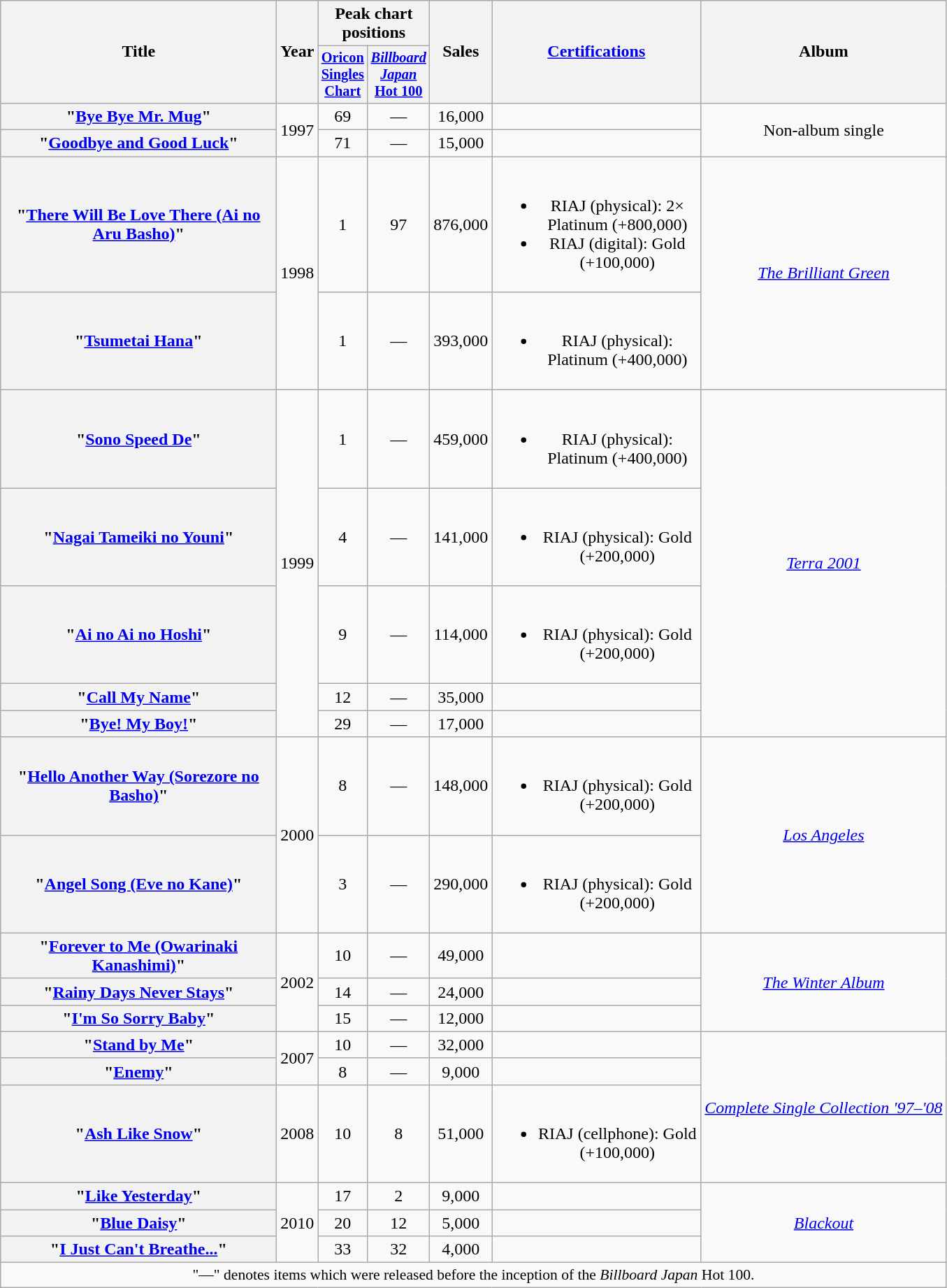<table class="wikitable plainrowheaders" style="text-align:center;">
<tr>
<th scope="col" rowspan="2" style="width:16em;">Title</th>
<th scope="col" rowspan="2">Year</th>
<th scope="col" colspan="2">Peak chart positions</th>
<th scope="col" rowspan="2">Sales</th>
<th scope="col" rowspan="2" style="width:12em;"><a href='#'>Certifications</a></th>
<th scope="col" rowspan="2">Album</th>
</tr>
<tr>
<th style="width:3em;font-size:85%"><a href='#'>Oricon Singles Chart</a><br></th>
<th style="width:3em;font-size:85%"><a href='#'><em>Billboard Japan</em> Hot 100</a><br></th>
</tr>
<tr>
<th scope="row">"<a href='#'>Bye Bye Mr. Mug</a>"</th>
<td rowspan="2">1997</td>
<td>69</td>
<td>—</td>
<td>16,000</td>
<td></td>
<td rowspan=2>Non-album single</td>
</tr>
<tr>
<th scope="row">"<a href='#'>Goodbye and Good Luck</a>"</th>
<td>71</td>
<td>—</td>
<td>15,000</td>
<td></td>
</tr>
<tr>
<th scope="row">"<a href='#'>There Will Be Love There (Ai no Aru Basho)</a>"</th>
<td rowspan="2">1998</td>
<td>1</td>
<td>97</td>
<td>876,000</td>
<td><br><ul><li>RIAJ <span>(physical)</span>: 2× Platinum (+800,000)</li><li>RIAJ <span>(digital)</span>: Gold (+100,000)</li></ul></td>
<td rowspan=2><em><a href='#'>The Brilliant Green</a></em></td>
</tr>
<tr>
<th scope="row">"<a href='#'>Tsumetai Hana</a>"</th>
<td>1</td>
<td>—</td>
<td>393,000</td>
<td><br><ul><li>RIAJ <span>(physical)</span>: Platinum (+400,000)</li></ul></td>
</tr>
<tr>
<th scope="row">"<a href='#'>Sono Speed De</a>"</th>
<td rowspan="5">1999</td>
<td>1</td>
<td>—</td>
<td>459,000</td>
<td><br><ul><li>RIAJ <span>(physical)</span>: Platinum (+400,000)</li></ul></td>
<td rowspan=5><em><a href='#'>Terra 2001</a></em></td>
</tr>
<tr>
<th scope="row">"<a href='#'>Nagai Tameiki no Youni</a>"</th>
<td>4</td>
<td>—</td>
<td>141,000</td>
<td><br><ul><li>RIAJ <span>(physical)</span>: Gold (+200,000)</li></ul></td>
</tr>
<tr>
<th scope="row">"<a href='#'>Ai no Ai no Hoshi</a>"</th>
<td>9</td>
<td>—</td>
<td>114,000</td>
<td><br><ul><li>RIAJ <span>(physical)</span>: Gold (+200,000)</li></ul></td>
</tr>
<tr>
<th scope="row">"<a href='#'>Call My Name</a>"</th>
<td>12</td>
<td>—</td>
<td>35,000</td>
<td></td>
</tr>
<tr>
<th scope="row">"<a href='#'>Bye! My Boy!</a>"</th>
<td>29</td>
<td>—</td>
<td>17,000</td>
<td></td>
</tr>
<tr>
<th scope="row">"<a href='#'>Hello Another Way (Sorezore no Basho)</a>"</th>
<td rowspan="2">2000</td>
<td>8</td>
<td>—</td>
<td>148,000</td>
<td><br><ul><li>RIAJ <span>(physical)</span>: Gold (+200,000)</li></ul></td>
<td rowspan=2><em><a href='#'>Los Angeles</a></em></td>
</tr>
<tr>
<th scope="row">"<a href='#'>Angel Song (Eve no Kane)</a>"</th>
<td>3</td>
<td>—</td>
<td>290,000</td>
<td><br><ul><li>RIAJ <span>(physical)</span>: Gold (+200,000)</li></ul></td>
</tr>
<tr>
<th scope="row">"<a href='#'>Forever to Me (Owarinaki Kanashimi)</a>"</th>
<td rowspan="3">2002</td>
<td>10</td>
<td>—</td>
<td>49,000</td>
<td></td>
<td rowspan=3><em><a href='#'>The Winter Album</a></em></td>
</tr>
<tr>
<th scope="row">"<a href='#'>Rainy Days Never Stays</a>"</th>
<td>14</td>
<td>—</td>
<td>24,000</td>
<td></td>
</tr>
<tr>
<th scope="row">"<a href='#'>I'm So Sorry Baby</a>"</th>
<td>15</td>
<td>—</td>
<td>12,000</td>
<td></td>
</tr>
<tr>
<th scope="row">"<a href='#'>Stand by Me</a>"</th>
<td rowspan="2">2007</td>
<td>10</td>
<td>—</td>
<td>32,000</td>
<td></td>
<td rowspan=3><em><a href='#'>Complete Single Collection '97–'08</a></em></td>
</tr>
<tr>
<th scope="row">"<a href='#'>Enemy</a>"</th>
<td>8</td>
<td>—</td>
<td>9,000</td>
<td></td>
</tr>
<tr>
<th scope="row">"<a href='#'>Ash Like Snow</a>"</th>
<td>2008</td>
<td>10</td>
<td>8</td>
<td>51,000</td>
<td><br><ul><li>RIAJ <span>(cellphone)</span>: Gold (+100,000)</li></ul></td>
</tr>
<tr>
<th scope="row">"<a href='#'>Like Yesterday</a>"</th>
<td rowspan="3">2010</td>
<td>17</td>
<td>2</td>
<td>9,000</td>
<td></td>
<td rowspan=3><em><a href='#'>Blackout</a></em></td>
</tr>
<tr>
<th scope="row">"<a href='#'>Blue Daisy</a>"</th>
<td>20</td>
<td>12</td>
<td>5,000</td>
<td></td>
</tr>
<tr>
<th scope="row">"<a href='#'>I Just Can't Breathe...</a>"</th>
<td>33</td>
<td>32</td>
<td>4,000</td>
<td></td>
</tr>
<tr>
<td colspan="12" align="center" style="font-size:90%;">"—" denotes items which were released before the inception of the <em>Billboard Japan</em> Hot 100.</td>
</tr>
</table>
